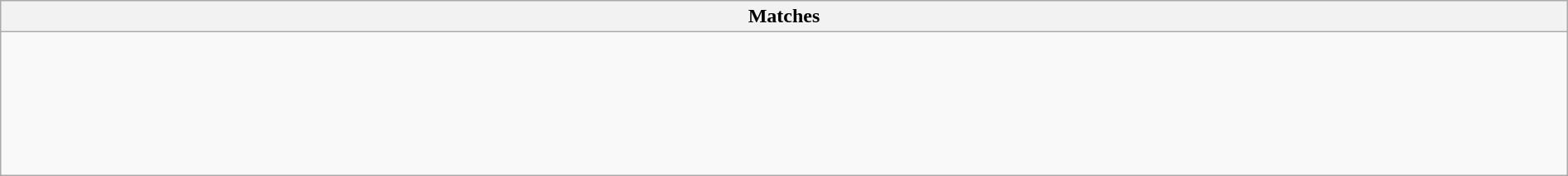<table class="wikitable collapsible collapsed" style="width:100%;">
<tr>
<th>Matches</th>
</tr>
<tr>
<td><br><br><br><br><br><br></td>
</tr>
</table>
